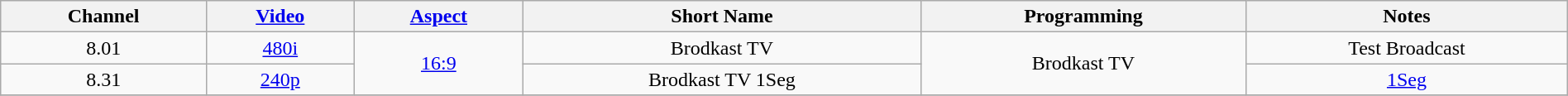<table class="wikitable" style="width:100%; text-align:center;">
<tr>
<th>Channel</th>
<th><a href='#'>Video</a></th>
<th><a href='#'>Aspect</a></th>
<th>Short Name</th>
<th>Programming</th>
<th>Notes</th>
</tr>
<tr>
<td>8.01</td>
<td><a href='#'>480i</a></td>
<td rowspan=2><a href='#'>16:9</a></td>
<td>Brodkast TV</td>
<td rowspan=2>Brodkast TV</td>
<td>Test Broadcast</td>
</tr>
<tr>
<td>8.31</td>
<td><a href='#'>240p</a></td>
<td>Brodkast TV 1Seg</td>
<td><a href='#'>1Seg</a></td>
</tr>
<tr>
</tr>
</table>
